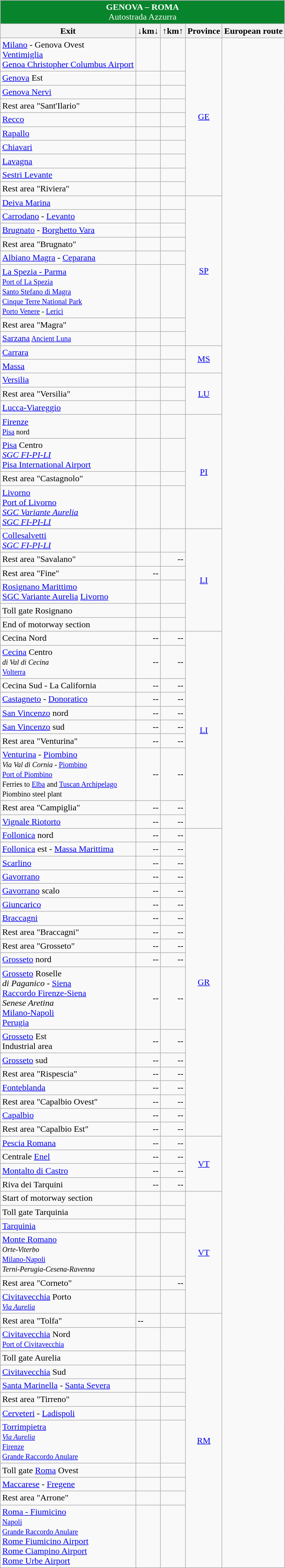<table class="wikitable">
<tr align="center" style="color: white;" bgcolor="#08842c">
<td colspan="6"><strong> GENOVA – ROMA</strong><br>Autostrada Azzurra</td>
</tr>
<tr>
<th><strong>Exit</strong></th>
<th align="center"><strong>↓km↓</strong></th>
<th align="center"><strong>↑km↑</strong></th>
<th align="center"><strong>Province</strong></th>
<th align="center"><strong>European route</strong></th>
</tr>
<tr>
<td>   <a href='#'>Milano</a> - Genova Ovest<br>    <a href='#'>Ventimiglia</a><br> <a href='#'>Genoa Christopher Columbus Airport</a></td>
<td align="right"></td>
<td align="right"></td>
<td rowspan="10" align="center"><a href='#'>GE</a></td>
<td rowspan="83" align="center"></td>
</tr>
<tr>
<td> <a href='#'>Genova</a> Est</td>
<td align="right"></td>
<td align="right"></td>
</tr>
<tr>
<td> <a href='#'>Genova Nervi</a></td>
<td align="right"></td>
<td align="right"></td>
</tr>
<tr>
<td>  Rest area "Sant'Ilario"</td>
<td align="right"></td>
<td></td>
</tr>
<tr>
<td> <a href='#'>Recco</a></td>
<td align="right"></td>
<td align="right"></td>
</tr>
<tr>
<td> <a href='#'>Rapallo</a></td>
<td align="right"></td>
<td align="right"></td>
</tr>
<tr>
<td> <a href='#'>Chiavari</a></td>
<td align="right"></td>
<td align="right"></td>
</tr>
<tr>
<td> <a href='#'>Lavagna</a></td>
<td align="right"></td>
<td align="right"></td>
</tr>
<tr>
<td> <a href='#'>Sestri Levante</a></td>
<td align="right"></td>
<td align="right"></td>
</tr>
<tr>
<td>  Rest area "Riviera"</td>
<td align="right"></td>
<td align="right"></td>
</tr>
<tr>
<td> <a href='#'>Deiva Marina</a></td>
<td align="right"></td>
<td align="right"></td>
<td rowspan="8" align="center"><a href='#'>SP</a></td>
</tr>
<tr>
<td> <a href='#'>Carrodano</a> - <a href='#'>Levanto</a></td>
<td align="right"></td>
<td align="right"></td>
</tr>
<tr>
<td> <a href='#'>Brugnato</a> - <a href='#'>Borghetto Vara</a></td>
<td align="right"></td>
<td align="right"></td>
</tr>
<tr>
<td>  Rest area "Brugnato"</td>
<td align="right"></td>
<td align="right"></td>
</tr>
<tr>
<td> <a href='#'>Albiano Magra</a> - <a href='#'>Ceparana</a></td>
<td align="right"></td>
<td align="right"></td>
</tr>
<tr>
<td>   <a href='#'>La Spezia - Parma</a><br><small><a href='#'>Port of La Spezia</a></small><br><small><a href='#'>Santo Stefano di Magra</a></small><br><small> <a href='#'>Cinque Terre National Park</a></small><br><small> <a href='#'>Porto Venere</a> - <a href='#'>Lerici</a></small></td>
<td align="right"></td>
<td align="right"></td>
</tr>
<tr>
<td>  Rest area "Magra"</td>
<td align="right"></td>
<td align="right"></td>
</tr>
<tr>
<td> <a href='#'>Sarzana</a><small> <a href='#'>Ancient Luna</a></small></td>
<td align="right"></td>
<td align="right"></td>
</tr>
<tr>
<td> <a href='#'>Carrara</a></td>
<td align="right"></td>
<td align="right"></td>
<td align="center" rowspan="2"><a href='#'>MS</a></td>
</tr>
<tr>
<td> <a href='#'>Massa</a></td>
<td align="right"></td>
<td align="right"></td>
</tr>
<tr>
<td> <a href='#'>Versilia</a></td>
<td align="right"></td>
<td align="right"></td>
<td rowspan="3" align="center"><a href='#'>LU</a></td>
</tr>
<tr>
<td>  Rest area "Versilia"</td>
<td align="right"></td>
<td align="right"></td>
</tr>
<tr>
<td>  <a href='#'>Lucca-Viareggio</a></td>
<td align="right"></td>
<td align="right"></td>
</tr>
<tr>
<td>   <a href='#'>Firenze</a><br><small> <a href='#'>Pisa</a> nord</small></td>
<td align="right"></td>
<td align="right"></td>
<td rowspan="4" align="center"><a href='#'>PI</a></td>
</tr>
<tr>
<td> <a href='#'>Pisa</a> Centro <br> <em><a href='#'>SGC FI-PI-LI</a></em><br> <a href='#'>Pisa International Airport</a></td>
<td align="right"></td>
<td align="right"></td>
</tr>
<tr>
<td>  Rest area "Castagnolo"</td>
<td align="right"></td>
<td align="right"></td>
</tr>
<tr>
<td> <a href='#'>Livorno</a><br> <a href='#'>Port of Livorno</a><br> <em><a href='#'>SGC Variante Aurelia</a></em><br> <em><a href='#'>SGC FI-PI-LI</a></em></td>
<td align="right"></td>
<td align="right"></td>
</tr>
<tr>
<td> <a href='#'>Collesalvetti</a><br> <em><a href='#'>SGC FI-PI-LI</a></em></td>
<td align="right"></td>
<td align="right"></td>
<td rowspan="6" align="center"><a href='#'>LI</a></td>
</tr>
<tr>
<td>  Rest area "Savalano"</td>
<td align="right"></td>
<td align="right">--</td>
</tr>
<tr>
<td>  Rest area "Fine"</td>
<td align="right">--</td>
<td align="right"></td>
</tr>
<tr>
<td> <a href='#'>Rosignano Marittimo</a><br> <a href='#'>SGC Variante Aurelia</a> <a href='#'>Livorno</a><br></td>
<td align="right"></td>
<td align="right"></td>
</tr>
<tr>
<td> Toll gate Rosignano</td>
<td align="right"></td>
<td align="right"></td>
</tr>
<tr>
<td>  End of motorway section</td>
<td align="right"></td>
<td align="right"></td>
</tr>
<tr>
<td> Cecina Nord</td>
<td align="right">--</td>
<td align="right">--</td>
<td rowspan="10" align="center"><a href='#'>LI</a></td>
</tr>
<tr>
<td> <a href='#'>Cecina</a> Centro<br><small> <em>di Val di Cecina</em><br><a href='#'>Volterra</a></small></td>
<td align="right">--</td>
<td align="right">--</td>
</tr>
<tr>
<td> Cecina Sud - La California</td>
<td align="right">--</td>
<td align="right">--</td>
</tr>
<tr>
<td> <a href='#'>Castagneto</a> - <a href='#'>Donoratico</a></td>
<td align="right">--</td>
<td align="right">--</td>
</tr>
<tr>
<td> <a href='#'>San Vincenzo</a> nord</td>
<td align="right">--</td>
<td align="right">--</td>
</tr>
<tr>
<td> <a href='#'>San Vincenzo</a> sud</td>
<td align="right">--</td>
<td align="right">--</td>
</tr>
<tr>
<td> Rest area "Venturina"</td>
<td align="right">--</td>
<td align="right">--</td>
</tr>
<tr>
<td><a href='#'>Venturina</a> - <a href='#'>Piombino</a><br><small>  <em>Via Val di Cornia</em> - <a href='#'>Piombino</a><br><a href='#'>Port of Piombino</a><br> Ferries to <a href='#'>Elba</a> and <a href='#'>Tuscan Archipelago</a><br> Piombino steel plant<br></small></td>
<td align="right">--</td>
<td align="right">--</td>
</tr>
<tr>
<td> Rest area "Campiglia"</td>
<td align="right">--</td>
<td align="right">--</td>
</tr>
<tr>
<td> <a href='#'>Vignale Riotorto</a></td>
<td align="right">--</td>
<td align="right">--</td>
</tr>
<tr>
<td> <a href='#'>Follonica</a> nord</td>
<td align="right">--</td>
<td align="right">--</td>
<td rowspan="18" align="center"><a href='#'>GR</a></td>
</tr>
<tr>
<td> <a href='#'>Follonica</a> est - <a href='#'>Massa Marittima</a><br></td>
<td align="right">--</td>
<td align="right">--</td>
</tr>
<tr>
<td> <a href='#'>Scarlino</a></td>
<td align="right">--</td>
<td align="right">--</td>
</tr>
<tr>
<td> <a href='#'>Gavorrano</a></td>
<td align="right">--</td>
<td align="right">--</td>
</tr>
<tr>
<td> <a href='#'>Gavorrano</a> scalo</td>
<td align="right">--</td>
<td align="right">--</td>
</tr>
<tr>
<td> <a href='#'>Giuncarico</a></td>
<td align="right">--</td>
<td align="right">--</td>
</tr>
<tr>
<td> <a href='#'>Braccagni</a></td>
<td align="right">--</td>
<td align="right">--</td>
</tr>
<tr>
<td> Rest area "Braccagni"</td>
<td align="right">--</td>
<td align="right">--</td>
</tr>
<tr>
<td> Rest area "Grosseto"</td>
<td align="right">--</td>
<td align="right">--</td>
</tr>
<tr>
<td> <a href='#'>Grosseto</a> nord</td>
<td align="right">--</td>
<td align="right">--</td>
</tr>
<tr>
<td> <a href='#'>Grosseto</a> Roselle<br> <em>di Paganico</em> - <a href='#'>Siena</a><br> <a href='#'>Raccordo Firenze-Siena</a><br> <em>Senese Aretina</em><br> <a href='#'>Milano-Napoli</a><br> <a href='#'>Perugia</a></td>
<td align="right">--</td>
<td align="right">--</td>
</tr>
<tr>
<td> <a href='#'>Grosseto</a> Est<br> Industrial area<br></td>
<td align="right">--</td>
<td align="right">--</td>
</tr>
<tr>
<td> <a href='#'>Grosseto</a> sud</td>
<td align="right">--</td>
<td align="right">--</td>
</tr>
<tr>
<td> Rest area "Rispescia"</td>
<td align="right">--</td>
<td align="right">--</td>
</tr>
<tr>
<td> <a href='#'>Fonteblanda</a></td>
<td align="right">--</td>
<td align="right">--</td>
</tr>
<tr>
<td> Rest area "Capalbio Ovest"</td>
<td align="right">--</td>
<td align="right">--</td>
</tr>
<tr>
<td> <a href='#'>Capalbio</a></td>
<td align="right">--</td>
<td align="right">--</td>
</tr>
<tr>
<td> Rest area "Capalbio Est"</td>
<td align="right">--</td>
<td align="right">--</td>
</tr>
<tr>
<td> <a href='#'>Pescia Romana</a></td>
<td align="right">--</td>
<td align="right">--</td>
<td align="center" rowspan=4><a href='#'>VT</a></td>
</tr>
<tr>
<td> Centrale <a href='#'>Enel</a></td>
<td align="right">--</td>
<td align="right">--</td>
</tr>
<tr>
<td> <a href='#'>Montalto di Castro</a></td>
<td align="right">--</td>
<td align="right">--</td>
</tr>
<tr>
<td> Riva dei Tarquini</td>
<td align="right">--</td>
<td align="right">--</td>
</tr>
<tr>
<td>  Start of motorway section</td>
<td align="right"></td>
<td align="right"></td>
<td align="center" rowspan=6><a href='#'>VT</a></td>
</tr>
<tr>
<td> Toll gate Tarquinia</td>
<td align="right"></td>
<td align="right"></td>
</tr>
<tr>
<td> <a href='#'>Tarquinia</a></td>
<td align="right"></td>
<td align="right"></td>
</tr>
<tr>
<td> <a href='#'>Monte Romano</a><br><small> <em>Orte-Viterbo</em><br> <a href='#'>Milano-Napoli</a><br>  <em>Terni-Perugia-Cesena-Ravenna</em></small></td>
<td align="right"></td>
<td align="right"></td>
</tr>
<tr>
<td>  Rest area "Corneto"</td>
<td align="right"></td>
<td align="right">--</td>
</tr>
<tr>
<td> <a href='#'>Civitavecchia</a> Porto<br><small>  <em><a href='#'>Via Aurelia</a></em></small></td>
<td align="right"></td>
<td align="right"></td>
</tr>
<tr>
<td>  Rest area "Tolfa"</td>
<td>--</td>
<td align="right"></td>
<td align="center" rowspan=12><a href='#'>RM</a></td>
</tr>
<tr>
<td> <a href='#'>Civitavecchia</a> Nord<br><small> <a href='#'>Port  of Civitavecchia</a></small></td>
<td align="right"></td>
<td align="right"></td>
</tr>
<tr>
<td> Toll gate Aurelia</td>
<td align="right"></td>
<td align="right"></td>
</tr>
<tr>
<td> <a href='#'>Civitavecchia</a> Sud</td>
<td align="right"></td>
<td align="right"></td>
</tr>
<tr>
<td> <a href='#'>Santa Marinella</a> - <a href='#'>Santa Severa</a></td>
<td align="right"></td>
<td align="right"></td>
</tr>
<tr>
<td>  Rest area "Tirreno"</td>
<td align="right"></td>
<td align="right"></td>
</tr>
<tr>
<td> <a href='#'>Cerveteri</a> - <a href='#'>Ladispoli</a></td>
<td align="right"></td>
<td align="right"></td>
</tr>
<tr>
<td> <a href='#'>Torrimpietra</a><br><small> <em><a href='#'>Via Aurelia</a></em><br> <a href='#'>Firenze</a><br> <a href='#'>Grande Raccordo Anulare</a></small></td>
<td align="right"></td>
<td align="right"></td>
</tr>
<tr>
<td> Toll gate <a href='#'>Roma</a> Ovest</td>
<td align="right"></td>
<td align="right"></td>
</tr>
<tr>
<td> <a href='#'>Maccarese</a> - <a href='#'>Fregene</a> </td>
<td align="right"></td>
<td align="right"></td>
</tr>
<tr>
<td>  Rest area "Arrone"</td>
<td align="right"></td>
<td align="right"></td>
</tr>
<tr>
<td>   <a href='#'>Roma - Fiumicino</a><br><small> <a href='#'>Napoli</a><br> <a href='#'>Grande Raccordo Anulare</a></small><br> <a href='#'>Rome Fiumicino Airport</a><br> <a href='#'>Rome Ciampino Airport</a><br> <a href='#'>Rome Urbe Airport</a></td>
<td align="right"></td>
<td align="right"></td>
</tr>
</table>
